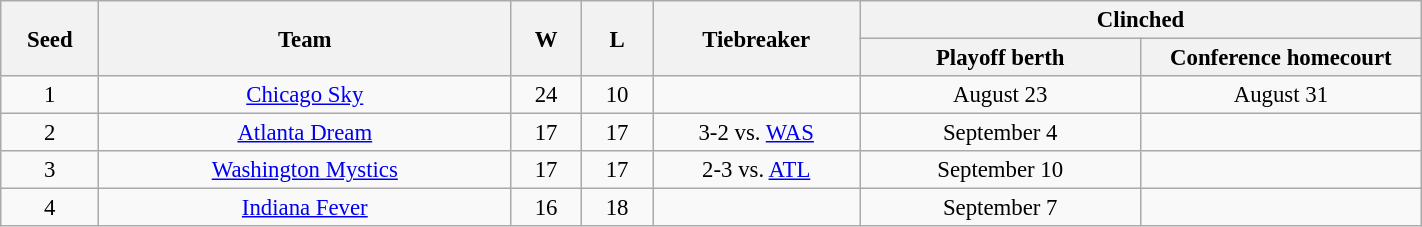<table class=wikitable style="font-size:95%; text-align:center;" width=75%>
<tr>
<th rowspan=2 width=20>Seed</th>
<th rowspan=2 width=150>Team</th>
<th rowspan=2 width=20>W</th>
<th rowspan=2 width=20>L</th>
<th rowspan=2 width=50>Tiebreaker</th>
<th colspan=4 width=200>Clinched</th>
</tr>
<tr>
<th width=100>Playoff berth</th>
<th width=100>Conference homecourt</th>
</tr>
<tr>
<td>1</td>
<td><a href='#'>Chicago Sky</a></td>
<td>24</td>
<td>10</td>
<td></td>
<td>August 23</td>
<td>August 31</td>
</tr>
<tr>
<td>2</td>
<td><a href='#'>Atlanta Dream</a></td>
<td>17</td>
<td>17</td>
<td>3-2 vs. <a href='#'>WAS</a></td>
<td>September 4</td>
<td></td>
</tr>
<tr>
<td>3</td>
<td><a href='#'>Washington Mystics</a></td>
<td>17</td>
<td>17</td>
<td>2-3 vs. <a href='#'>ATL</a></td>
<td>September 10</td>
<td></td>
</tr>
<tr>
<td>4</td>
<td><a href='#'>Indiana Fever</a></td>
<td>16</td>
<td>18</td>
<td></td>
<td>September 7</td>
<td></td>
</tr>
</table>
